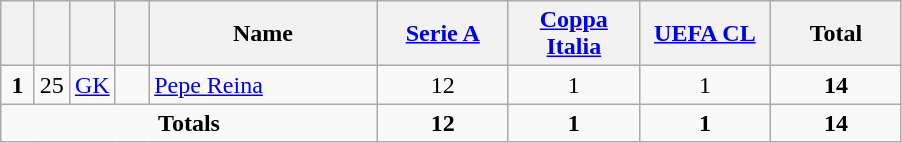<table class="wikitable" style="text-align:center">
<tr>
<th width=15></th>
<th width=15></th>
<th width=15></th>
<th width=15></th>
<th width=145>Name</th>
<th width=80><a href='#'>Serie A</a></th>
<th width=80><a href='#'>Coppa Italia</a></th>
<th width=80><a href='#'>UEFA CL</a></th>
<th width=80>Total</th>
</tr>
<tr>
<td><strong>1</strong></td>
<td>25</td>
<td><a href='#'>GK</a></td>
<td></td>
<td align=left><a href='#'>Pepe Reina</a></td>
<td>12</td>
<td>1</td>
<td>1</td>
<td><strong>14</strong></td>
</tr>
<tr>
<td colspan=5><strong>Totals</strong></td>
<td><strong>12</strong></td>
<td><strong>1</strong></td>
<td><strong>1</strong></td>
<td><strong>14</strong></td>
</tr>
</table>
